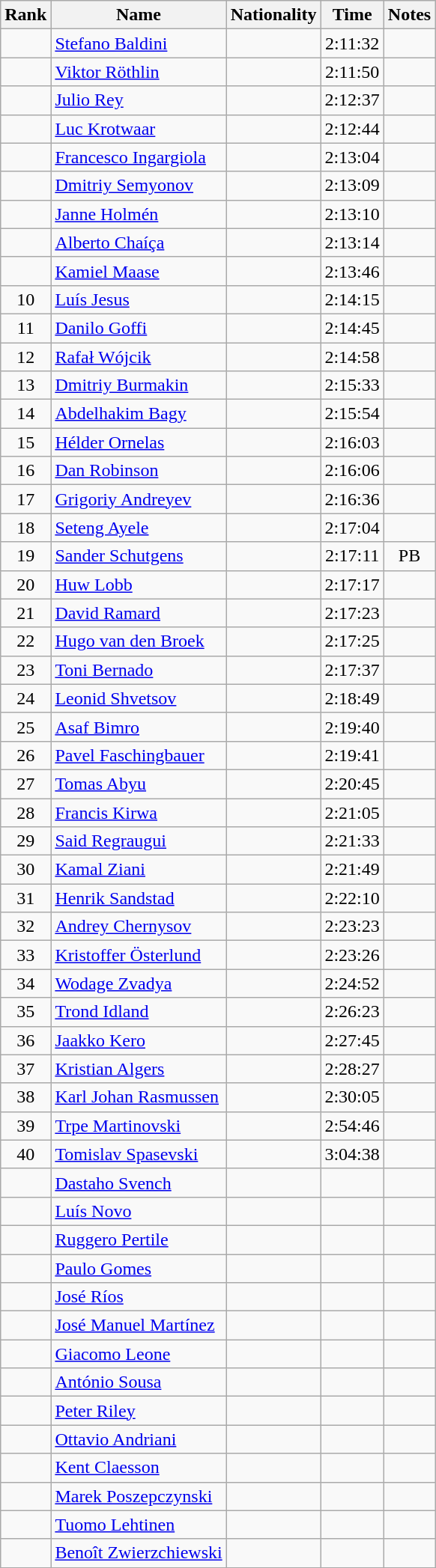<table class="wikitable sortable" style="text-align:center">
<tr>
<th>Rank</th>
<th>Name</th>
<th>Nationality</th>
<th>Time</th>
<th>Notes</th>
</tr>
<tr>
<td></td>
<td align=left><a href='#'>Stefano Baldini</a></td>
<td align=left></td>
<td>2:11:32</td>
<td></td>
</tr>
<tr>
<td></td>
<td align=left><a href='#'>Viktor Röthlin</a></td>
<td align=left></td>
<td>2:11:50</td>
<td></td>
</tr>
<tr>
<td></td>
<td align=left><a href='#'>Julio Rey</a></td>
<td align=left></td>
<td>2:12:37</td>
<td></td>
</tr>
<tr>
<td></td>
<td align=left><a href='#'>Luc Krotwaar</a></td>
<td align=left></td>
<td>2:12:44</td>
<td></td>
</tr>
<tr>
<td></td>
<td align=left><a href='#'>Francesco Ingargiola</a></td>
<td align=left></td>
<td>2:13:04</td>
<td></td>
</tr>
<tr>
<td></td>
<td align=left><a href='#'>Dmitriy Semyonov</a></td>
<td align=left></td>
<td>2:13:09</td>
<td></td>
</tr>
<tr>
<td></td>
<td align=left><a href='#'>Janne Holmén</a></td>
<td align=left></td>
<td>2:13:10</td>
<td></td>
</tr>
<tr>
<td></td>
<td align=left><a href='#'>Alberto Chaíça</a></td>
<td align=left></td>
<td>2:13:14</td>
<td></td>
</tr>
<tr>
<td></td>
<td align=left><a href='#'>Kamiel Maase</a></td>
<td align=left></td>
<td>2:13:46</td>
<td></td>
</tr>
<tr>
<td>10</td>
<td align=left><a href='#'>Luís Jesus</a></td>
<td align=left></td>
<td>2:14:15</td>
<td></td>
</tr>
<tr>
<td>11</td>
<td align=left><a href='#'>Danilo Goffi</a></td>
<td align=left></td>
<td>2:14:45</td>
<td></td>
</tr>
<tr>
<td>12</td>
<td align=left><a href='#'>Rafał Wójcik</a></td>
<td align=left></td>
<td>2:14:58</td>
<td></td>
</tr>
<tr>
<td>13</td>
<td align=left><a href='#'>Dmitriy Burmakin</a></td>
<td align=left></td>
<td>2:15:33</td>
<td></td>
</tr>
<tr>
<td>14</td>
<td align=left><a href='#'>Abdelhakim Bagy</a></td>
<td align=left></td>
<td>2:15:54</td>
<td></td>
</tr>
<tr>
<td>15</td>
<td align=left><a href='#'>Hélder Ornelas</a></td>
<td align=left></td>
<td>2:16:03</td>
<td></td>
</tr>
<tr>
<td>16</td>
<td align=left><a href='#'>Dan Robinson</a></td>
<td align=left></td>
<td>2:16:06</td>
<td></td>
</tr>
<tr>
<td>17</td>
<td align=left><a href='#'>Grigoriy Andreyev</a></td>
<td align=left></td>
<td>2:16:36</td>
<td></td>
</tr>
<tr>
<td>18</td>
<td align=left><a href='#'>Seteng Ayele</a></td>
<td align=left></td>
<td>2:17:04</td>
<td></td>
</tr>
<tr>
<td>19</td>
<td align=left><a href='#'>Sander Schutgens</a></td>
<td align=left></td>
<td>2:17:11</td>
<td>PB</td>
</tr>
<tr>
<td>20</td>
<td align=left><a href='#'>Huw Lobb</a></td>
<td align=left></td>
<td>2:17:17</td>
<td></td>
</tr>
<tr>
<td>21</td>
<td align=left><a href='#'>David Ramard</a></td>
<td align=left></td>
<td>2:17:23</td>
<td></td>
</tr>
<tr>
<td>22</td>
<td align=left><a href='#'>Hugo van den Broek</a></td>
<td align=left></td>
<td>2:17:25</td>
<td></td>
</tr>
<tr>
<td>23</td>
<td align=left><a href='#'>Toni Bernado</a></td>
<td align=left></td>
<td>2:17:37</td>
<td></td>
</tr>
<tr>
<td>24</td>
<td align=left><a href='#'>Leonid Shvetsov</a></td>
<td align=left></td>
<td>2:18:49</td>
<td></td>
</tr>
<tr>
<td>25</td>
<td align=left><a href='#'>Asaf Bimro</a></td>
<td align=left></td>
<td>2:19:40</td>
<td></td>
</tr>
<tr>
<td>26</td>
<td align=left><a href='#'>Pavel Faschingbauer</a></td>
<td align=left></td>
<td>2:19:41</td>
<td></td>
</tr>
<tr>
<td>27</td>
<td align=left><a href='#'>Tomas Abyu</a></td>
<td align=left></td>
<td>2:20:45</td>
<td></td>
</tr>
<tr>
<td>28</td>
<td align=left><a href='#'>Francis Kirwa</a></td>
<td align=left></td>
<td>2:21:05</td>
<td></td>
</tr>
<tr>
<td>29</td>
<td align=left><a href='#'>Said Regraugui</a></td>
<td align=left></td>
<td>2:21:33</td>
<td></td>
</tr>
<tr>
<td>30</td>
<td align=left><a href='#'>Kamal Ziani</a></td>
<td align=left></td>
<td>2:21:49</td>
<td></td>
</tr>
<tr>
<td>31</td>
<td align=left><a href='#'>Henrik Sandstad</a></td>
<td align=left></td>
<td>2:22:10</td>
<td></td>
</tr>
<tr>
<td>32</td>
<td align=left><a href='#'>Andrey Chernysov</a></td>
<td align=left></td>
<td>2:23:23</td>
<td></td>
</tr>
<tr>
<td>33</td>
<td align=left><a href='#'>Kristoffer Österlund</a></td>
<td align=left></td>
<td>2:23:26</td>
<td></td>
</tr>
<tr>
<td>34</td>
<td align=left><a href='#'>Wodage Zvadya</a></td>
<td align=left></td>
<td>2:24:52</td>
<td></td>
</tr>
<tr>
<td>35</td>
<td align=left><a href='#'>Trond Idland</a></td>
<td align=left></td>
<td>2:26:23</td>
<td></td>
</tr>
<tr>
<td>36</td>
<td align=left><a href='#'>Jaakko Kero</a></td>
<td align=left></td>
<td>2:27:45</td>
<td></td>
</tr>
<tr>
<td>37</td>
<td align=left><a href='#'>Kristian Algers</a></td>
<td align=left></td>
<td>2:28:27</td>
<td></td>
</tr>
<tr>
<td>38</td>
<td align=left><a href='#'>Karl Johan Rasmussen</a></td>
<td align=left></td>
<td>2:30:05</td>
<td></td>
</tr>
<tr>
<td>39</td>
<td align=left><a href='#'>Trpe Martinovski</a></td>
<td align=left></td>
<td>2:54:46</td>
<td></td>
</tr>
<tr>
<td>40</td>
<td align=left><a href='#'>Tomislav Spasevski</a></td>
<td align=left></td>
<td>3:04:38</td>
<td></td>
</tr>
<tr>
<td></td>
<td align=left><a href='#'>Dastaho Svench</a></td>
<td align=left></td>
<td></td>
<td></td>
</tr>
<tr>
<td></td>
<td align=left><a href='#'>Luís Novo</a></td>
<td align=left></td>
<td></td>
<td></td>
</tr>
<tr>
<td></td>
<td align=left><a href='#'>Ruggero Pertile</a></td>
<td align=left></td>
<td></td>
<td></td>
</tr>
<tr>
<td></td>
<td align=left><a href='#'>Paulo Gomes</a></td>
<td align=left></td>
<td></td>
<td></td>
</tr>
<tr>
<td></td>
<td align=left><a href='#'>José Ríos</a></td>
<td align=left></td>
<td></td>
<td></td>
</tr>
<tr>
<td></td>
<td align=left><a href='#'>José Manuel Martínez</a></td>
<td align=left></td>
<td></td>
<td></td>
</tr>
<tr>
<td></td>
<td align=left><a href='#'>Giacomo Leone</a></td>
<td align=left></td>
<td></td>
<td></td>
</tr>
<tr>
<td></td>
<td align=left><a href='#'>António Sousa</a></td>
<td align=left></td>
<td></td>
<td></td>
</tr>
<tr>
<td></td>
<td align=left><a href='#'>Peter Riley</a></td>
<td align=left></td>
<td></td>
<td></td>
</tr>
<tr>
<td></td>
<td align=left><a href='#'>Ottavio Andriani</a></td>
<td align=left></td>
<td></td>
<td></td>
</tr>
<tr>
<td></td>
<td align=left><a href='#'>Kent Claesson</a></td>
<td align=left></td>
<td></td>
<td></td>
</tr>
<tr>
<td></td>
<td align=left><a href='#'>Marek Poszepczynski</a></td>
<td align=left></td>
<td></td>
<td></td>
</tr>
<tr>
<td></td>
<td align=left><a href='#'>Tuomo Lehtinen</a></td>
<td align=left></td>
<td></td>
<td></td>
</tr>
<tr>
<td></td>
<td align=left><a href='#'>Benoît Zwierzchiewski</a></td>
<td align=left></td>
<td></td>
<td></td>
</tr>
</table>
